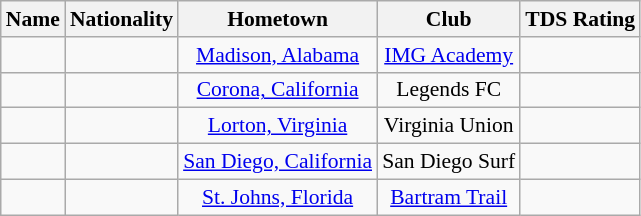<table class="wikitable" style="font-size:90%; text-align: center;" border="1">
<tr>
<th>Name</th>
<th>Nationality</th>
<th>Hometown</th>
<th>Club</th>
<th>TDS Rating</th>
</tr>
<tr>
<td></td>
<td></td>
<td><a href='#'>Madison, Alabama</a></td>
<td><a href='#'>IMG Academy</a></td>
<td></td>
</tr>
<tr>
<td></td>
<td></td>
<td><a href='#'>Corona, California</a></td>
<td>Legends FC</td>
<td></td>
</tr>
<tr>
<td></td>
<td></td>
<td><a href='#'>Lorton, Virginia</a></td>
<td>Virginia Union</td>
<td></td>
</tr>
<tr>
<td></td>
<td></td>
<td><a href='#'>San Diego, California</a></td>
<td>San Diego Surf</td>
<td></td>
</tr>
<tr>
<td></td>
<td></td>
<td><a href='#'>St. Johns, Florida</a></td>
<td><a href='#'>Bartram Trail</a></td>
<td></td>
</tr>
</table>
